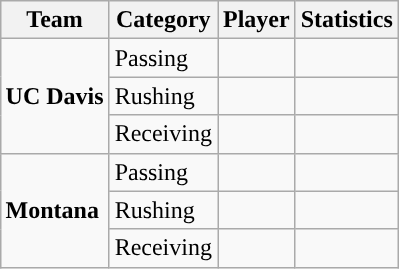<table class="wikitable" style="float: right;">
<tr>
<th>Team</th>
<th>Category</th>
<th>Player</th>
<th>Statistics</th>
</tr>
<tr>
<td rowspan=3><strong>UC Davis</strong></td>
<td>Passing</td>
<td></td>
<td></td>
</tr>
<tr>
<td>Rushing</td>
<td></td>
<td></td>
</tr>
<tr>
<td>Receiving</td>
<td></td>
<td></td>
</tr>
<tr>
<td rowspan=3><strong>Montana</strong></td>
<td>Passing</td>
<td></td>
<td></td>
</tr>
<tr>
<td>Rushing</td>
<td></td>
<td></td>
</tr>
<tr>
<td>Receiving</td>
<td></td>
<td></td>
</tr>
</table>
